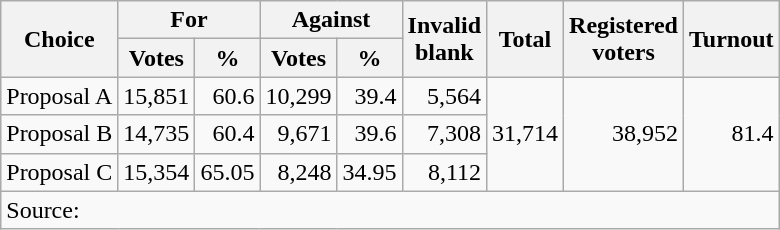<table class=wikitable style=text-align:right>
<tr>
<th rowspan=2>Choice</th>
<th colspan=2>For</th>
<th colspan=2>Against</th>
<th rowspan=2>Invalid<br>blank</th>
<th rowspan=2>Total</th>
<th rowspan=2>Registered<br>voters</th>
<th rowspan=2>Turnout</th>
</tr>
<tr>
<th>Votes</th>
<th>%</th>
<th>Votes</th>
<th>%</th>
</tr>
<tr>
<td align=left>Proposal A</td>
<td>15,851</td>
<td>60.6</td>
<td>10,299</td>
<td>39.4</td>
<td>5,564</td>
<td rowspan=3>31,714</td>
<td rowspan=3>38,952</td>
<td rowspan=3>81.4</td>
</tr>
<tr>
<td align=left>Proposal B</td>
<td>14,735</td>
<td>60.4</td>
<td>9,671</td>
<td>39.6</td>
<td>7,308</td>
</tr>
<tr>
<td align=left>Proposal C</td>
<td>15,354</td>
<td>65.05</td>
<td>8,248</td>
<td>34.95</td>
<td>8,112</td>
</tr>
<tr>
<td align=left colspan=9>Source: </td>
</tr>
</table>
